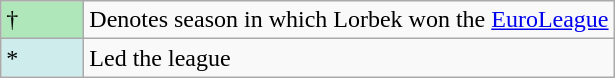<table class="wikitable">
<tr>
<td style="background:#AFE6BA; width:3em;">†</td>
<td>Denotes season in which Lorbek won the <a href='#'>EuroLeague</a></td>
</tr>
<tr>
<td style="background:#CFECEC; width:1em">*</td>
<td>Led the league</td>
</tr>
</table>
